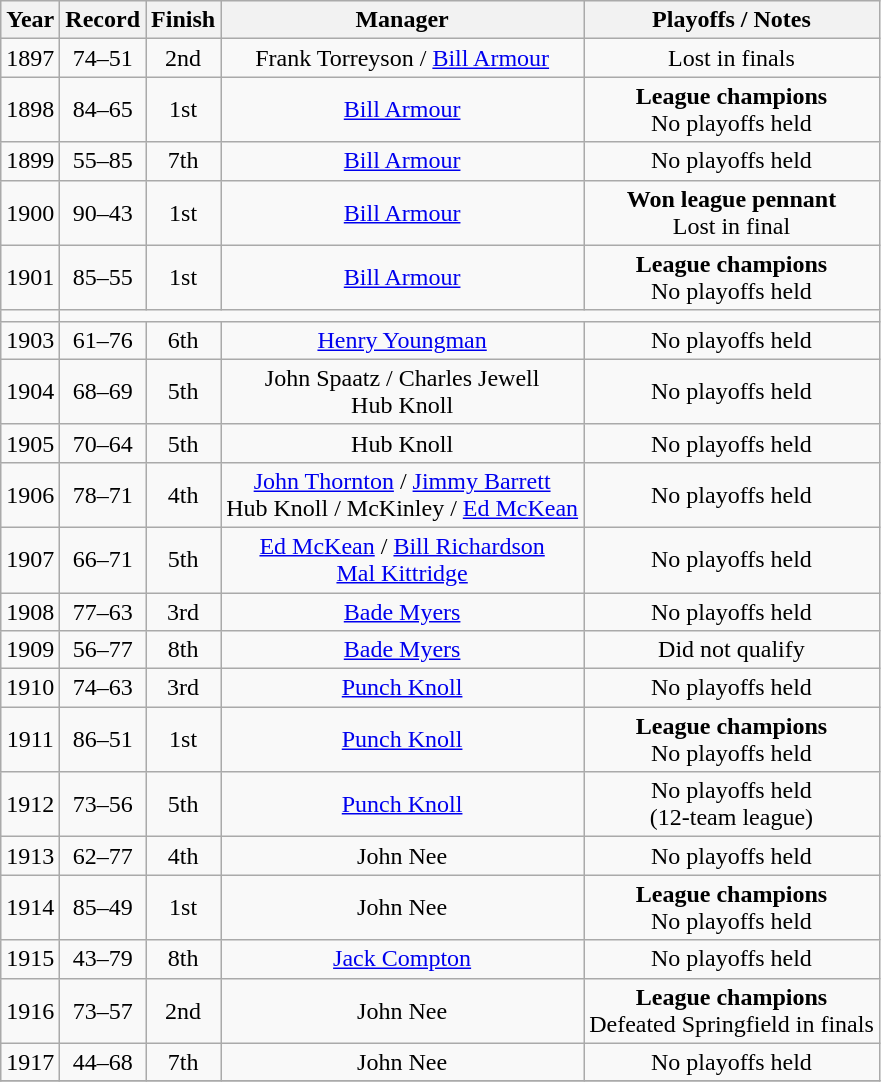<table class="wikitable">
<tr style="background: #F2F2F2;">
<th>Year</th>
<th>Record</th>
<th>Finish</th>
<th>Manager</th>
<th>Playoffs / Notes</th>
</tr>
<tr align=center>
<td>1897</td>
<td>74–51</td>
<td>2nd</td>
<td>Frank Torreyson / <a href='#'>Bill Armour</a></td>
<td>Lost in finals</td>
</tr>
<tr align=center>
<td>1898</td>
<td>84–65</td>
<td>1st</td>
<td><a href='#'>Bill Armour</a></td>
<td><strong>League champions</strong><br>No playoffs held</td>
</tr>
<tr align=center>
<td>1899</td>
<td>55–85</td>
<td>7th</td>
<td><a href='#'>Bill Armour</a></td>
<td>No playoffs held</td>
</tr>
<tr align=center>
<td>1900</td>
<td>90–43</td>
<td>1st</td>
<td><a href='#'>Bill Armour</a></td>
<td><strong>Won league pennant</strong><br>Lost in final</td>
</tr>
<tr align=center>
<td>1901</td>
<td>85–55</td>
<td>1st</td>
<td><a href='#'>Bill Armour</a></td>
<td><strong>League champions</strong><br>No playoffs held</td>
</tr>
<tr align=center>
<td></td>
</tr>
<tr align=center>
<td>1903</td>
<td>61–76</td>
<td>6th</td>
<td><a href='#'>Henry Youngman</a></td>
<td>No playoffs held</td>
</tr>
<tr align=center>
<td>1904</td>
<td>68–69</td>
<td>5th</td>
<td>John Spaatz / Charles Jewell <br>Hub Knoll</td>
<td>No playoffs held</td>
</tr>
<tr align=center>
<td>1905</td>
<td>70–64</td>
<td>5th</td>
<td>Hub Knoll</td>
<td>No playoffs held</td>
</tr>
<tr align=center>
<td>1906</td>
<td>78–71</td>
<td>4th</td>
<td><a href='#'>John Thornton</a> / <a href='#'>Jimmy Barrett</a><br>Hub Knoll / McKinley / <a href='#'>Ed McKean</a></td>
<td>No playoffs held</td>
</tr>
<tr align=center>
<td>1907</td>
<td>66–71</td>
<td>5th</td>
<td><a href='#'>Ed McKean</a> / <a href='#'>Bill Richardson</a> <br><a href='#'>Mal Kittridge</a></td>
<td>No playoffs held</td>
</tr>
<tr align=center>
<td>1908</td>
<td>77–63</td>
<td>3rd</td>
<td><a href='#'>Bade Myers</a></td>
<td>No playoffs held</td>
</tr>
<tr align=center>
<td>1909</td>
<td>56–77</td>
<td>8th</td>
<td><a href='#'>Bade Myers</a></td>
<td>Did not qualify</td>
</tr>
<tr align=center>
<td>1910</td>
<td>74–63</td>
<td>3rd</td>
<td><a href='#'>Punch Knoll</a></td>
<td>No playoffs held</td>
</tr>
<tr align=center>
<td>1911</td>
<td>86–51</td>
<td>1st</td>
<td><a href='#'>Punch Knoll</a></td>
<td><strong>League champions</strong><br>No playoffs held</td>
</tr>
<tr align=center>
<td>1912</td>
<td>73–56</td>
<td>5th</td>
<td><a href='#'>Punch Knoll</a></td>
<td>No playoffs held<br>(12-team league)</td>
</tr>
<tr align=center>
<td>1913</td>
<td>62–77</td>
<td>4th</td>
<td>John Nee</td>
<td>No playoffs held</td>
</tr>
<tr align=center>
<td>1914</td>
<td>85–49</td>
<td>1st</td>
<td>John Nee</td>
<td><strong>League champions</strong><br>No playoffs held</td>
</tr>
<tr align=center>
<td>1915</td>
<td>43–79</td>
<td>8th</td>
<td><a href='#'>Jack Compton</a></td>
<td>No playoffs held</td>
</tr>
<tr align=center>
<td>1916</td>
<td>73–57</td>
<td>2nd</td>
<td>John Nee</td>
<td><strong>League champions</strong><br> Defeated Springfield in finals</td>
</tr>
<tr align=center>
<td>1917</td>
<td>44–68</td>
<td>7th</td>
<td>John Nee</td>
<td>No playoffs held</td>
</tr>
<tr align=center>
</tr>
</table>
